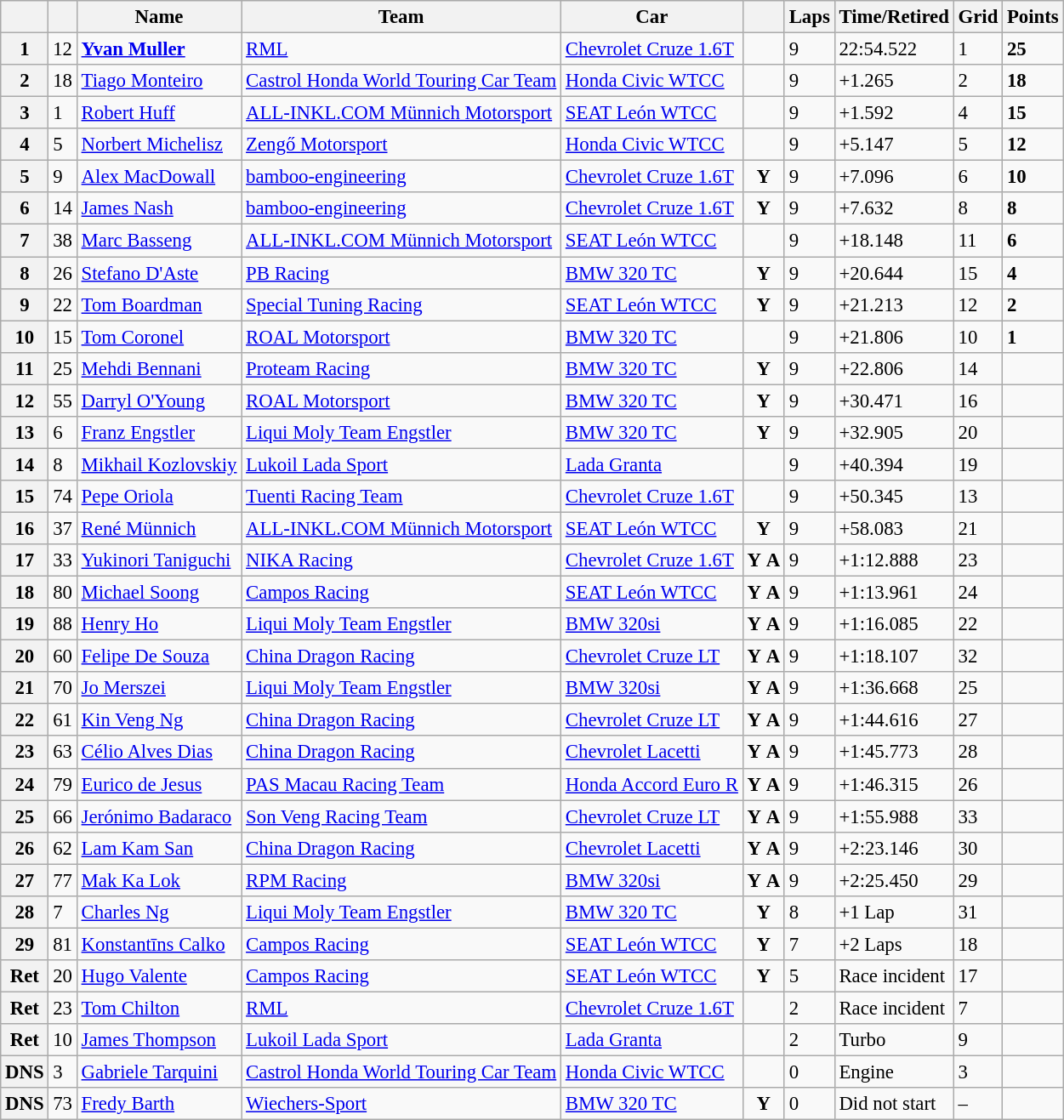<table class="wikitable sortable" style="font-size: 95%;">
<tr>
<th></th>
<th></th>
<th>Name</th>
<th>Team</th>
<th>Car</th>
<th></th>
<th>Laps</th>
<th>Time/Retired</th>
<th>Grid</th>
<th>Points</th>
</tr>
<tr>
<th>1</th>
<td>12</td>
<td> <strong><a href='#'>Yvan Muller</a></strong></td>
<td><a href='#'>RML</a></td>
<td><a href='#'>Chevrolet Cruze 1.6T</a></td>
<td></td>
<td>9</td>
<td>22:54.522</td>
<td>1</td>
<td><strong>25</strong></td>
</tr>
<tr>
<th>2</th>
<td>18</td>
<td> <a href='#'>Tiago Monteiro</a></td>
<td><a href='#'>Castrol Honda World Touring Car Team</a></td>
<td><a href='#'>Honda Civic WTCC</a></td>
<td></td>
<td>9</td>
<td>+1.265</td>
<td>2</td>
<td><strong>18</strong></td>
</tr>
<tr>
<th>3</th>
<td>1</td>
<td> <a href='#'>Robert Huff</a></td>
<td><a href='#'>ALL-INKL.COM Münnich Motorsport</a></td>
<td><a href='#'>SEAT León WTCC</a></td>
<td></td>
<td>9</td>
<td>+1.592</td>
<td>4</td>
<td><strong>15</strong></td>
</tr>
<tr>
<th>4</th>
<td>5</td>
<td> <a href='#'>Norbert Michelisz</a></td>
<td><a href='#'>Zengő Motorsport</a></td>
<td><a href='#'>Honda Civic WTCC</a></td>
<td></td>
<td>9</td>
<td>+5.147</td>
<td>5</td>
<td><strong>12</strong></td>
</tr>
<tr>
<th>5</th>
<td>9</td>
<td> <a href='#'>Alex MacDowall</a></td>
<td><a href='#'>bamboo-engineering</a></td>
<td><a href='#'>Chevrolet Cruze 1.6T</a></td>
<td align=center><strong><span>Y</span></strong></td>
<td>9</td>
<td>+7.096</td>
<td>6</td>
<td><strong>10</strong></td>
</tr>
<tr>
<th>6</th>
<td>14</td>
<td> <a href='#'>James Nash</a></td>
<td><a href='#'>bamboo-engineering</a></td>
<td><a href='#'>Chevrolet Cruze 1.6T</a></td>
<td align=center><strong><span>Y</span></strong></td>
<td>9</td>
<td>+7.632</td>
<td>8</td>
<td><strong>8</strong></td>
</tr>
<tr>
<th>7</th>
<td>38</td>
<td> <a href='#'>Marc Basseng</a></td>
<td><a href='#'>ALL-INKL.COM Münnich Motorsport</a></td>
<td><a href='#'>SEAT León WTCC</a></td>
<td></td>
<td>9</td>
<td>+18.148</td>
<td>11</td>
<td><strong>6</strong></td>
</tr>
<tr>
<th>8</th>
<td>26</td>
<td> <a href='#'>Stefano D'Aste</a></td>
<td><a href='#'>PB Racing</a></td>
<td><a href='#'>BMW 320 TC</a></td>
<td align=center><strong><span>Y</span></strong></td>
<td>9</td>
<td>+20.644</td>
<td>15</td>
<td><strong>4</strong></td>
</tr>
<tr>
<th>9</th>
<td>22</td>
<td> <a href='#'>Tom Boardman</a></td>
<td><a href='#'>Special Tuning Racing</a></td>
<td><a href='#'>SEAT León WTCC</a></td>
<td align=center><strong><span>Y</span></strong></td>
<td>9</td>
<td>+21.213</td>
<td>12</td>
<td><strong>2</strong></td>
</tr>
<tr>
<th>10</th>
<td>15</td>
<td> <a href='#'>Tom Coronel</a></td>
<td><a href='#'>ROAL Motorsport</a></td>
<td><a href='#'>BMW 320 TC</a></td>
<td></td>
<td>9</td>
<td>+21.806</td>
<td>10</td>
<td><strong>1</strong></td>
</tr>
<tr>
<th>11</th>
<td>25</td>
<td> <a href='#'>Mehdi Bennani</a></td>
<td><a href='#'>Proteam Racing</a></td>
<td><a href='#'>BMW 320 TC</a></td>
<td align=center><strong><span>Y</span></strong></td>
<td>9</td>
<td>+22.806</td>
<td>14</td>
<td></td>
</tr>
<tr>
<th>12</th>
<td>55</td>
<td> <a href='#'>Darryl O'Young</a></td>
<td><a href='#'>ROAL Motorsport</a></td>
<td><a href='#'>BMW 320 TC</a></td>
<td align=center><strong><span>Y</span></strong></td>
<td>9</td>
<td>+30.471</td>
<td>16</td>
<td></td>
</tr>
<tr>
<th>13</th>
<td>6</td>
<td> <a href='#'>Franz Engstler</a></td>
<td><a href='#'>Liqui Moly Team Engstler</a></td>
<td><a href='#'>BMW 320 TC</a></td>
<td align=center><strong><span>Y</span></strong></td>
<td>9</td>
<td>+32.905</td>
<td>20</td>
<td></td>
</tr>
<tr>
<th>14</th>
<td>8</td>
<td> <a href='#'>Mikhail Kozlovskiy</a></td>
<td><a href='#'>Lukoil Lada Sport</a></td>
<td><a href='#'>Lada Granta</a></td>
<td></td>
<td>9</td>
<td>+40.394</td>
<td>19</td>
<td></td>
</tr>
<tr>
<th>15</th>
<td>74</td>
<td> <a href='#'>Pepe Oriola</a></td>
<td><a href='#'>Tuenti Racing Team</a></td>
<td><a href='#'>Chevrolet Cruze 1.6T</a></td>
<td></td>
<td>9</td>
<td>+50.345</td>
<td>13</td>
<td></td>
</tr>
<tr>
<th>16</th>
<td>37</td>
<td> <a href='#'>René Münnich</a></td>
<td><a href='#'>ALL-INKL.COM Münnich Motorsport</a></td>
<td><a href='#'>SEAT León WTCC</a></td>
<td align=center><strong><span>Y</span></strong></td>
<td>9</td>
<td>+58.083</td>
<td>21</td>
<td></td>
</tr>
<tr>
<th>17</th>
<td>33</td>
<td> <a href='#'>Yukinori Taniguchi</a></td>
<td><a href='#'>NIKA Racing</a></td>
<td><a href='#'>Chevrolet Cruze 1.6T</a></td>
<td align=center><strong><span>Y</span></strong> <strong><span>A</span></strong></td>
<td>9</td>
<td>+1:12.888</td>
<td>23</td>
<td></td>
</tr>
<tr>
<th>18</th>
<td>80</td>
<td> <a href='#'>Michael Soong</a></td>
<td><a href='#'>Campos Racing</a></td>
<td><a href='#'>SEAT León WTCC</a></td>
<td align=center><strong><span>Y</span></strong> <strong><span>A</span></strong></td>
<td>9</td>
<td>+1:13.961</td>
<td>24</td>
<td></td>
</tr>
<tr>
<th>19</th>
<td>88</td>
<td> <a href='#'>Henry Ho</a></td>
<td><a href='#'>Liqui Moly Team Engstler</a></td>
<td><a href='#'>BMW 320si</a></td>
<td align=center><strong><span>Y</span></strong> <strong><span>A</span></strong></td>
<td>9</td>
<td>+1:16.085</td>
<td>22</td>
<td></td>
</tr>
<tr>
<th>20</th>
<td>60</td>
<td> <a href='#'>Felipe De Souza</a></td>
<td><a href='#'>China Dragon Racing</a></td>
<td><a href='#'>Chevrolet Cruze LT</a></td>
<td align=center><strong><span>Y</span></strong> <strong><span>A</span></strong></td>
<td>9</td>
<td>+1:18.107</td>
<td>32</td>
<td></td>
</tr>
<tr>
<th>21</th>
<td>70</td>
<td> <a href='#'>Jo Merszei</a></td>
<td><a href='#'>Liqui Moly Team Engstler</a></td>
<td><a href='#'>BMW 320si</a></td>
<td align=center><strong><span>Y</span></strong> <strong><span>A</span></strong></td>
<td>9</td>
<td>+1:36.668</td>
<td>25</td>
<td></td>
</tr>
<tr>
<th>22</th>
<td>61</td>
<td> <a href='#'>Kin Veng Ng</a></td>
<td><a href='#'>China Dragon Racing</a></td>
<td><a href='#'>Chevrolet Cruze LT</a></td>
<td align=center><strong><span>Y</span></strong> <strong><span>A</span></strong></td>
<td>9</td>
<td>+1:44.616</td>
<td>27</td>
<td></td>
</tr>
<tr>
<th>23</th>
<td>63</td>
<td> <a href='#'>Célio Alves Dias</a></td>
<td><a href='#'>China Dragon Racing</a></td>
<td><a href='#'>Chevrolet Lacetti</a></td>
<td align=center><strong><span>Y</span></strong> <strong><span>A</span></strong></td>
<td>9</td>
<td>+1:45.773</td>
<td>28</td>
<td></td>
</tr>
<tr>
<th>24</th>
<td>79</td>
<td> <a href='#'>Eurico de Jesus</a></td>
<td><a href='#'>PAS Macau Racing Team</a></td>
<td><a href='#'>Honda Accord Euro R</a></td>
<td align=center><strong><span>Y</span></strong> <strong><span>A</span></strong></td>
<td>9</td>
<td>+1:46.315</td>
<td>26</td>
<td></td>
</tr>
<tr>
<th>25</th>
<td>66</td>
<td> <a href='#'>Jerónimo Badaraco</a></td>
<td><a href='#'>Son Veng Racing Team</a></td>
<td><a href='#'>Chevrolet Cruze LT</a></td>
<td align=center><strong><span>Y</span></strong> <strong><span>A</span></strong></td>
<td>9</td>
<td>+1:55.988</td>
<td>33</td>
<td></td>
</tr>
<tr>
<th>26</th>
<td>62</td>
<td> <a href='#'>Lam Kam San</a></td>
<td><a href='#'>China Dragon Racing</a></td>
<td><a href='#'>Chevrolet Lacetti</a></td>
<td align=center><strong><span>Y</span></strong> <strong><span>A</span></strong></td>
<td>9</td>
<td>+2:23.146</td>
<td>30</td>
<td></td>
</tr>
<tr>
<th>27</th>
<td>77</td>
<td> <a href='#'>Mak Ka Lok</a></td>
<td><a href='#'>RPM Racing</a></td>
<td><a href='#'>BMW 320si</a></td>
<td align=center><strong><span>Y</span></strong> <strong><span>A</span></strong></td>
<td>9</td>
<td>+2:25.450</td>
<td>29</td>
<td></td>
</tr>
<tr>
<th>28</th>
<td>7</td>
<td> <a href='#'>Charles Ng</a></td>
<td><a href='#'>Liqui Moly Team Engstler</a></td>
<td><a href='#'>BMW 320 TC</a></td>
<td align=center><strong><span>Y</span></strong></td>
<td>8</td>
<td>+1 Lap</td>
<td>31</td>
<td></td>
</tr>
<tr>
<th>29</th>
<td>81</td>
<td> <a href='#'>Konstantīns Calko</a></td>
<td><a href='#'>Campos Racing</a></td>
<td><a href='#'>SEAT León WTCC</a></td>
<td align=center><strong><span>Y</span></strong></td>
<td>7</td>
<td>+2 Laps</td>
<td>18</td>
<td></td>
</tr>
<tr>
<th>Ret</th>
<td>20</td>
<td> <a href='#'>Hugo Valente</a></td>
<td><a href='#'>Campos Racing</a></td>
<td><a href='#'>SEAT León WTCC</a></td>
<td align=center><strong><span>Y</span></strong></td>
<td>5</td>
<td>Race incident</td>
<td>17</td>
<td></td>
</tr>
<tr>
<th>Ret</th>
<td>23</td>
<td> <a href='#'>Tom Chilton</a></td>
<td><a href='#'>RML</a></td>
<td><a href='#'>Chevrolet Cruze 1.6T</a></td>
<td></td>
<td>2</td>
<td>Race incident</td>
<td>7</td>
<td></td>
</tr>
<tr>
<th>Ret</th>
<td>10</td>
<td> <a href='#'>James Thompson</a></td>
<td><a href='#'>Lukoil Lada Sport</a></td>
<td><a href='#'>Lada Granta</a></td>
<td></td>
<td>2</td>
<td>Turbo</td>
<td>9</td>
<td></td>
</tr>
<tr>
<th>DNS</th>
<td>3</td>
<td> <a href='#'>Gabriele Tarquini</a></td>
<td><a href='#'>Castrol Honda World Touring Car Team</a></td>
<td><a href='#'>Honda Civic WTCC</a></td>
<td></td>
<td>0</td>
<td>Engine</td>
<td>3</td>
<td></td>
</tr>
<tr>
<th>DNS</th>
<td>73</td>
<td> <a href='#'>Fredy Barth</a></td>
<td><a href='#'>Wiechers-Sport</a></td>
<td><a href='#'>BMW 320 TC</a></td>
<td align=center><strong><span>Y</span></strong></td>
<td>0</td>
<td>Did not start</td>
<td>–</td>
<td></td>
</tr>
</table>
